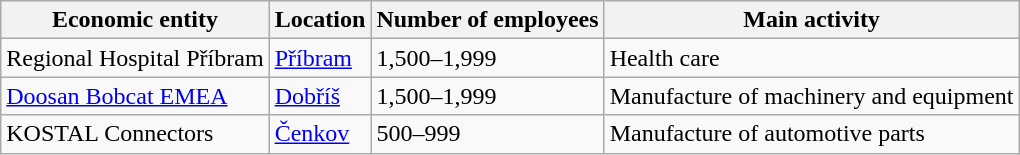<table class="wikitable sortable">
<tr>
<th>Economic entity</th>
<th>Location</th>
<th>Number of employees</th>
<th>Main activity</th>
</tr>
<tr>
<td>Regional Hospital Příbram</td>
<td><a href='#'>Příbram</a></td>
<td>1,500–1,999</td>
<td>Health care</td>
</tr>
<tr>
<td><a href='#'>Doosan Bobcat EMEA</a></td>
<td><a href='#'>Dobříš</a></td>
<td>1,500–1,999</td>
<td>Manufacture of machinery and equipment</td>
</tr>
<tr>
<td>KOSTAL Connectors</td>
<td><a href='#'>Čenkov</a></td>
<td>500–999</td>
<td>Manufacture of automotive parts</td>
</tr>
</table>
